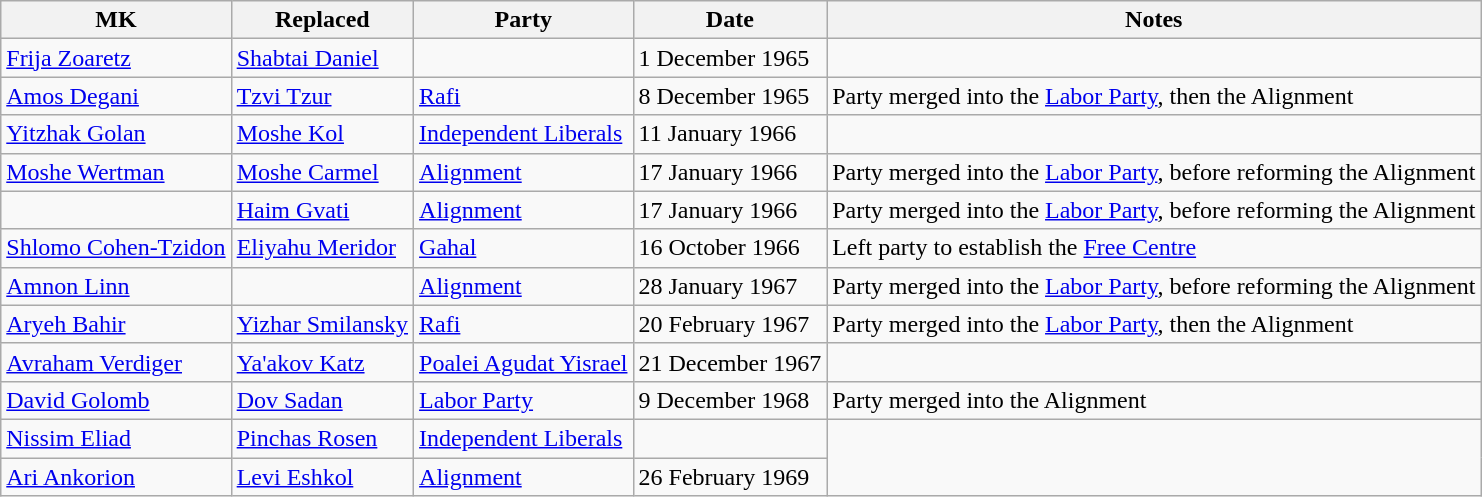<table class="sort wikitable sortable" style="text-align:left">
<tr>
<th>MK</th>
<th>Replaced</th>
<th>Party</th>
<th>Date</th>
<th>Notes</th>
</tr>
<tr>
<td><a href='#'>Frija Zoaretz</a></td>
<td><a href='#'>Shabtai Daniel</a></td>
<td></td>
<td>1 December 1965</td>
</tr>
<tr>
<td><a href='#'>Amos Degani</a></td>
<td><a href='#'>Tzvi Tzur</a></td>
<td><a href='#'>Rafi</a></td>
<td>8 December 1965</td>
<td>Party merged into the <a href='#'>Labor Party</a>, then the Alignment</td>
</tr>
<tr>
<td><a href='#'>Yitzhak Golan</a></td>
<td><a href='#'>Moshe Kol</a></td>
<td><a href='#'>Independent Liberals</a></td>
<td>11 January 1966</td>
</tr>
<tr>
<td><a href='#'>Moshe Wertman</a></td>
<td><a href='#'>Moshe Carmel</a></td>
<td><a href='#'>Alignment</a></td>
<td>17 January 1966</td>
<td>Party merged into the <a href='#'>Labor Party</a>, before reforming the Alignment</td>
</tr>
<tr>
<td></td>
<td><a href='#'>Haim Gvati</a></td>
<td><a href='#'>Alignment</a></td>
<td>17 January 1966</td>
<td>Party merged into the <a href='#'>Labor Party</a>, before reforming the Alignment</td>
</tr>
<tr>
<td><a href='#'>Shlomo Cohen-Tzidon</a></td>
<td><a href='#'>Eliyahu Meridor</a></td>
<td><a href='#'>Gahal</a></td>
<td>16 October 1966</td>
<td>Left party to establish the <a href='#'>Free Centre</a></td>
</tr>
<tr>
<td><a href='#'>Amnon Linn</a></td>
<td></td>
<td><a href='#'>Alignment</a></td>
<td>28 January 1967</td>
<td>Party merged into the <a href='#'>Labor Party</a>, before reforming the Alignment</td>
</tr>
<tr>
<td><a href='#'>Aryeh Bahir</a></td>
<td><a href='#'>Yizhar Smilansky</a></td>
<td><a href='#'>Rafi</a></td>
<td>20 February 1967</td>
<td>Party merged into the <a href='#'>Labor Party</a>, then the Alignment</td>
</tr>
<tr>
<td><a href='#'>Avraham Verdiger</a></td>
<td><a href='#'>Ya'akov Katz</a></td>
<td><a href='#'>Poalei Agudat Yisrael</a></td>
<td>21 December 1967</td>
</tr>
<tr>
<td><a href='#'>David Golomb</a></td>
<td><a href='#'>Dov Sadan</a></td>
<td><a href='#'>Labor Party</a></td>
<td>9 December 1968</td>
<td>Party merged into the Alignment</td>
</tr>
<tr>
<td><a href='#'>Nissim Eliad</a></td>
<td><a href='#'>Pinchas Rosen</a></td>
<td><a href='#'>Independent Liberals</a></td>
<td></td>
</tr>
<tr>
<td><a href='#'>Ari Ankorion</a></td>
<td><a href='#'>Levi Eshkol</a></td>
<td><a href='#'>Alignment</a></td>
<td>26 February 1969</td>
</tr>
</table>
